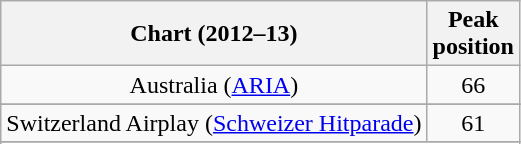<table class="wikitable sortable plainrowheaders" style="text-align:center">
<tr>
<th>Chart (2012–13)</th>
<th>Peak<br>position</th>
</tr>
<tr>
<td>Australia (<a href='#'>ARIA</a>)</td>
<td style="text-align:center;">66</td>
</tr>
<tr>
</tr>
<tr>
</tr>
<tr>
</tr>
<tr>
<td>Switzerland Airplay (<a href='#'>Schweizer Hitparade</a>)</td>
<td>61</td>
</tr>
<tr>
</tr>
<tr>
</tr>
</table>
